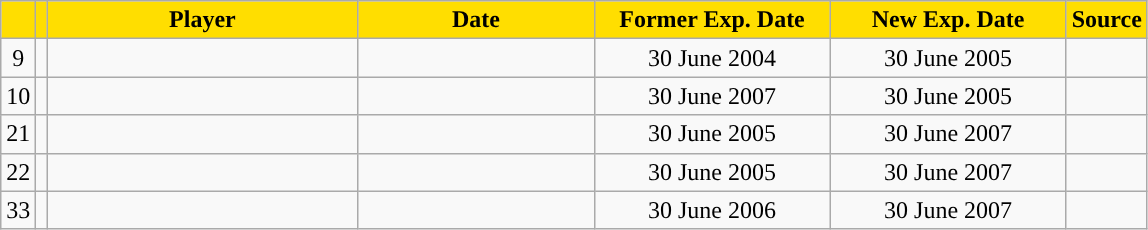<table class="wikitable sortable">
<tr>
<th style="background:#FFDE00"></th>
<th style="background:#FFDE00"></th>
<th width=200 style="background:#FFDE00">Player</th>
<th width=150 style="background:#FFDE00">Date</th>
<th width=150 style="background:#FFDE00">Former Exp. Date</th>
<th width=150 style="background:#FFDE00">New Exp. Date</th>
<th style="background:#FFDE00">Source</th>
</tr>
<tr>
<td align=center>9</td>
<td align=center></td>
<td></td>
<td align=center></td>
<td align=center>30 June 2004</td>
<td align=center>30 June 2005</td>
<td align=center></td>
</tr>
<tr>
<td align=center>10</td>
<td align=center></td>
<td></td>
<td align=center></td>
<td align=center>30 June 2007</td>
<td align=center>30 June 2005</td>
<td align=center></td>
</tr>
<tr>
<td align=center>21</td>
<td align=center></td>
<td></td>
<td align=center></td>
<td align=center>30 June 2005</td>
<td align=center>30 June 2007</td>
<td align=center></td>
</tr>
<tr>
<td align=center>22</td>
<td align=center></td>
<td></td>
<td align=center></td>
<td align=center>30 June 2005</td>
<td align=center>30 June 2007</td>
<td align=center></td>
</tr>
<tr>
<td align=center>33</td>
<td align=center></td>
<td></td>
<td align=center></td>
<td align=center>30 June 2006</td>
<td align=center>30 June 2007</td>
<td align=center></td>
</tr>
</table>
